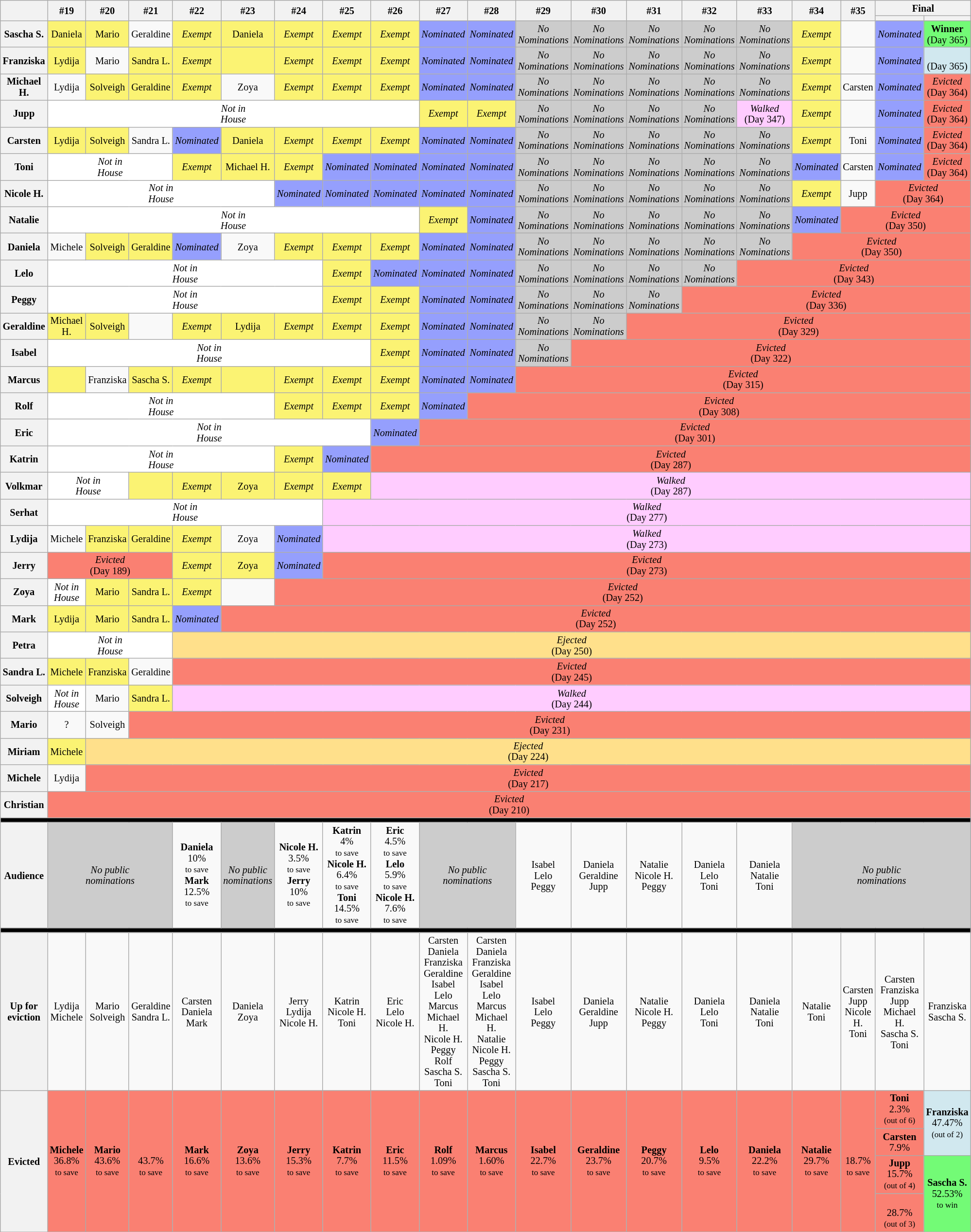<table class="wikitable" style="text-align:center; font-size:85%; width:100%; line-height:15px;">
<tr>
<th style="width:3%" rowspan="2"></th>
<th style="width:3%" rowspan="2">#19</th>
<th style="width:3%" rowspan="2">#20</th>
<th style="width:3%" rowspan="2">#21</th>
<th style="width:3%" rowspan="2">#22</th>
<th style="width:3%" rowspan="2">#23</th>
<th style="width:3%" rowspan="2">#24</th>
<th style="width:3%" rowspan="2">#25</th>
<th style="width:3%" rowspan="2">#26</th>
<th style="width:3%" rowspan="2">#27</th>
<th style="width:3%" rowspan="2">#28</th>
<th style="width:3%" rowspan="2">#29</th>
<th style="width:3%" rowspan="2">#30</th>
<th style="width:3%" rowspan="2">#31</th>
<th style="width:3%" rowspan="2">#32</th>
<th style="width:3%" rowspan="2">#33</th>
<th style="width:3%" rowspan="2">#34</th>
<th style="width:3%" rowspan="2">#35</th>
<th style="width:6%" colspan=2>Final</th>
</tr>
<tr>
<th></th>
<th></th>
</tr>
<tr>
<th>Sascha S.</th>
<td style="background:#FBF373;">Daniela</td>
<td style="background:#FBF373;">Mario</td>
<td>Geraldine</td>
<td style="background:#FBF373;"><em>Exempt</em></td>
<td style="background:#FBF373;">Daniela</td>
<td style="background:#FBF373;"><em>Exempt</em></td>
<td style="background:#FBF373;"><em>Exempt</em></td>
<td style="background:#FBF373;"><em>Exempt</em></td>
<td style="background:#959FFD"><em>Nominated</em></td>
<td style="background:#959FFD"><em>Nominated</em></td>
<td style="background:#CCCCCC;"><em>No<br>Nominations</em></td>
<td style="background:#CCCCCC;"><em>No<br>Nominations</em></td>
<td style="background:#CCCCCC;"><em>No<br>Nominations</em></td>
<td style="background:#CCCCCC;"><em>No<br>Nominations</em></td>
<td style="background:#CCCCCC;"><em>No<br>Nominations</em></td>
<td style="background:#FBF373;"><em>Exempt</em></td>
<td></td>
<td style="background:#959FFD"><em>Nominated</em></td>
<td style="background:#73FB76;"><strong>Winner</strong><br>(Day 365)</td>
</tr>
<tr>
<th>Franziska</th>
<td style="background:#FBF373;">Lydija</td>
<td>Mario</td>
<td style="background:#FBF373;">Sandra L.</td>
<td style="background:#FBF373;"><em>Exempt</em></td>
<td style="background:#FBF373;"></td>
<td style="background:#FBF373;"><em>Exempt</em></td>
<td style="background:#FBF373;"><em>Exempt</em></td>
<td style="background:#FBF373;"><em>Exempt</em></td>
<td style="background:#959FFD"><em>Nominated</em></td>
<td style="background:#959FFD"><em>Nominated</em></td>
<td style="background:#CCCCCC;"><em>No<br>Nominations</em></td>
<td style="background:#CCCCCC;"><em>No<br>Nominations</em></td>
<td style="background:#CCCCCC;"><em>No<br>Nominations</em></td>
<td style="background:#CCCCCC;"><em>No<br>Nominations</em></td>
<td style="background:#CCCCCC;"><em>No<br>Nominations</em></td>
<td style="background:#FBF373;"><em>Exempt</em></td>
<td></td>
<td style="background:#959FFD"><em>Nominated</em></td>
<td style="background:#D1E8EF;"><br>(Day 365)</td>
</tr>
<tr>
<th>Michael H.</th>
<td>Lydija</td>
<td style="background:#FBF373;">Solveigh</td>
<td style="background:#FBF373;">Geraldine</td>
<td style="background:#FBF373;"><em>Exempt</em></td>
<td>Zoya</td>
<td style="background:#FBF373;"><em>Exempt</em></td>
<td style="background:#FBF373;"><em>Exempt</em></td>
<td style="background:#FBF373;"><em>Exempt</em></td>
<td style="background:#959FFD"><em>Nominated</em></td>
<td style="background:#959FFD"><em>Nominated</em></td>
<td style="background:#CCCCCC;"><em>No<br>Nominations</em></td>
<td style="background:#CCCCCC;"><em>No<br>Nominations</em></td>
<td style="background:#CCCCCC;"><em>No<br>Nominations</em></td>
<td style="background:#CCCCCC;"><em>No<br>Nominations</em></td>
<td style="background:#CCCCCC;"><em>No<br>Nominations</em></td>
<td style="background:#FBF373;"><em>Exempt</em></td>
<td>Carsten</td>
<td style="background:#959FFD"><em>Nominated</em></td>
<td style="background:#FA8072"><em>Evicted</em><br>(Day 364)</td>
</tr>
<tr>
<th>Jupp</th>
<td colspan="8" style="background:white;"><em>Not in<br>House</em></td>
<td style="background:#FBF373;"><em>Exempt</em></td>
<td style="background:#FBF373;"><em>Exempt</em></td>
<td style="background:#CCCCCC;"><em>No<br>Nominations</em></td>
<td style="background:#CCCCCC;"><em>No<br>Nominations</em></td>
<td style="background:#CCCCCC;"><em>No<br>Nominations</em></td>
<td style="background:#CCCCCC;"><em>No<br>Nominations</em></td>
<td style="background:#FFCCFF" colspan=1><em>Walked</em><br>(Day 347)</td>
<td style="background:#FBF373;"><em>Exempt</em></td>
<td></td>
<td style="background:#959FFD"><em>Nominated</em></td>
<td style="background:#FA8072"><em>Evicted</em><br>(Day 364)</td>
</tr>
<tr>
<th>Carsten</th>
<td style="background:#FBF373;">Lydija</td>
<td style="background:#FBF373;">Solveigh</td>
<td>Sandra L.</td>
<td style="background:#959FFD"><em>Nominated</em></td>
<td style="background:#FBF373;">Daniela</td>
<td style="background:#FBF373;"><em>Exempt</em></td>
<td style="background:#FBF373;"><em>Exempt</em></td>
<td style="background:#FBF373;"><em>Exempt</em></td>
<td style="background:#959FFD"><em>Nominated</em></td>
<td style="background:#959FFD"><em>Nominated</em></td>
<td style="background:#CCCCCC;"><em>No<br>Nominations</em></td>
<td style="background:#CCCCCC;"><em>No<br>Nominations</em></td>
<td style="background:#CCCCCC;"><em>No<br>Nominations</em></td>
<td style="background:#CCCCCC;"><em>No<br>Nominations</em></td>
<td style="background:#CCCCCC;"><em>No<br>Nominations</em></td>
<td style="background:#FBF373;"><em>Exempt</em></td>
<td>Toni</td>
<td style="background:#959FFD"><em>Nominated</em></td>
<td style="background:#FA8072"><em>Evicted</em><br>(Day 364)</td>
</tr>
<tr>
<th>Toni</th>
<td colspan="3" style="background:white;"><em>Not in<br>House</em></td>
<td style="background:#FBF373;"><em>Exempt</em></td>
<td style="background:#FBF373;">Michael H.</td>
<td style="background:#FBF373;"><em>Exempt</em></td>
<td style="background:#959FFD"><em>Nominated</em></td>
<td style="background:#959FFD"><em>Nominated</em></td>
<td style="background:#959FFD"><em>Nominated</em></td>
<td style="background:#959FFD"><em>Nominated</em></td>
<td style="background:#CCCCCC;"><em>No<br>Nominations</em></td>
<td style="background:#CCCCCC;"><em>No<br>Nominations</em></td>
<td style="background:#CCCCCC;"><em>No<br>Nominations</em></td>
<td style="background:#CCCCCC;"><em>No<br>Nominations</em></td>
<td style="background:#CCCCCC;"><em>No<br>Nominations</em></td>
<td style="background:#959FFD"><em>Nominated</em></td>
<td>Carsten</td>
<td style="background:#959FFD"><em>Nominated</em></td>
<td style="background:#FA8072"><em>Evicted</em><br>(Day 364)</td>
</tr>
<tr>
<th>Nicole H.</th>
<td colspan="5" style="background:white;"><em>Not in<br>House</em></td>
<td style="background:#959FFD"><em>Nominated</em></td>
<td style="background:#959FFD"><em>Nominated</em></td>
<td style="background:#959FFD"><em>Nominated</em></td>
<td style="background:#959FFD"><em>Nominated</em></td>
<td style="background:#959FFD"><em>Nominated</em></td>
<td style="background:#CCCCCC;"><em>No<br>Nominations</em></td>
<td style="background:#CCCCCC;"><em>No<br>Nominations</em></td>
<td style="background:#CCCCCC;"><em>No<br>Nominations</em></td>
<td style="background:#CCCCCC;"><em>No<br>Nominations</em></td>
<td style="background:#CCCCCC;"><em>No<br>Nominations</em></td>
<td style="background:#FBF373;"><em>Exempt</em></td>
<td>Jupp</td>
<td colspan="2" style="background:#FA8072"><em>Evicted</em><br>(Day 364)</td>
</tr>
<tr>
<th>Natalie</th>
<td colspan="8" style="background:white;"><em>Not in<br>House</em></td>
<td style="background:#FBF373;"><em>Exempt</em></td>
<td style="background:#959FFD"><em>Nominated</em></td>
<td style="background:#CCCCCC;"><em>No<br>Nominations</em></td>
<td style="background:#CCCCCC;"><em>No<br>Nominations</em></td>
<td style="background:#CCCCCC;"><em>No<br>Nominations</em></td>
<td style="background:#CCCCCC;"><em>No<br>Nominations</em></td>
<td style="background:#CCCCCC;"><em>No<br>Nominations</em></td>
<td style="background:#959FFD"><em>Nominated</em></td>
<td colspan="3" style="background:#FA8072"><em>Evicted</em><br>(Day 350)</td>
</tr>
<tr>
<th>Daniela</th>
<td>Michele</td>
<td style="background:#FBF373;">Solveigh</td>
<td style="background:#FBF373;">Geraldine</td>
<td style="background:#959FFD"><em>Nominated</em></td>
<td>Zoya</td>
<td style="background:#FBF373;"><em>Exempt</em></td>
<td style="background:#FBF373;"><em>Exempt</em></td>
<td style="background:#FBF373;"><em>Exempt</em></td>
<td style="background:#959FFD"><em>Nominated</em></td>
<td style="background:#959FFD"><em>Nominated</em></td>
<td style="background:#CCCCCC;"><em>No<br>Nominations</em></td>
<td style="background:#CCCCCC;"><em>No<br>Nominations</em></td>
<td style="background:#CCCCCC;"><em>No<br>Nominations</em></td>
<td style="background:#CCCCCC;"><em>No<br>Nominations</em></td>
<td style="background:#CCCCCC;"><em>No<br>Nominations</em></td>
<td colspan="4" style="background:#FA8072"><em>Evicted</em><br>(Day 350)</td>
</tr>
<tr>
<th>Lelo</th>
<td colspan="6" style="background:white;"><em>Not in<br>House</em></td>
<td style="background:#FBF373;"><em>Exempt</em></td>
<td style="background:#959FFD"><em>Nominated</em></td>
<td style="background:#959FFD"><em>Nominated</em></td>
<td style="background:#959FFD"><em>Nominated</em></td>
<td style="background:#CCCCCC;"><em>No<br>Nominations</em></td>
<td style="background:#CCCCCC;"><em>No<br>Nominations</em></td>
<td style="background:#CCCCCC;"><em>No<br>Nominations</em></td>
<td style="background:#CCCCCC;"><em>No<br>Nominations</em></td>
<td colspan="5" style="background:#FA8072"><em>Evicted</em><br>(Day 343)</td>
</tr>
<tr>
<th>Peggy</th>
<td colspan="6" style="background:white;"><em>Not in<br>House</em></td>
<td style="background:#FBF373;"><em>Exempt</em></td>
<td style="background:#FBF373;"><em>Exempt</em></td>
<td style="background:#959FFD"><em>Nominated</em></td>
<td style="background:#959FFD"><em>Nominated</em></td>
<td style="background:#CCCCCC;"><em>No<br>Nominations</em></td>
<td style="background:#CCCCCC;"><em>No<br>Nominations</em></td>
<td style="background:#CCCCCC;"><em>No<br>Nominations</em></td>
<td colspan="6" style="background:#FA8072"><em>Evicted</em><br>(Day 336)</td>
</tr>
<tr>
<th>Geraldine</th>
<td style="background:#FBF373;">Michael H.</td>
<td style="background:#FBF373;">Solveigh</td>
<td></td>
<td style="background:#FBF373;"><em>Exempt</em></td>
<td style="background:#FBF373;">Lydija</td>
<td style="background:#FBF373;"><em>Exempt</em></td>
<td style="background:#FBF373;"><em>Exempt</em></td>
<td style="background:#FBF373;"><em>Exempt</em></td>
<td style="background:#959FFD"><em>Nominated</em></td>
<td style="background:#959FFD"><em>Nominated</em></td>
<td style="background:#CCCCCC;"><em>No<br>Nominations</em></td>
<td style="background:#CCCCCC;"><em>No<br>Nominations</em></td>
<td colspan="7" style="background:#FA8072"><em>Evicted</em><br>(Day 329)</td>
</tr>
<tr>
<th>Isabel</th>
<td colspan="7" style="background:white;"><em>Not in<br>House</em></td>
<td style="background:#FBF373;"><em>Exempt</em></td>
<td style="background:#959FFD"><em>Nominated</em></td>
<td style="background:#959FFD"><em>Nominated</em></td>
<td style="background:#CCCCCC;"><em>No<br>Nominations</em></td>
<td colspan="8" style="background:#FA8072"><em>Evicted</em><br>(Day 322)</td>
</tr>
<tr>
<th>Marcus</th>
<td style="background:#FBF373;"></td>
<td>Franziska</td>
<td style="background:#FBF373;">Sascha S.</td>
<td style="background:#FBF373;"><em>Exempt</em></td>
<td style="background:#FBF373;"></td>
<td style="background:#FBF373;"><em>Exempt</em></td>
<td style="background:#FBF373;"><em>Exempt</em></td>
<td style="background:#FBF373;"><em>Exempt</em></td>
<td style="background:#959FFD"><em>Nominated</em></td>
<td style="background:#959FFD"><em>Nominated</em></td>
<td colspan="9" style="background:#FA8072"><em>Evicted</em><br>(Day 315)</td>
</tr>
<tr>
<th>Rolf</th>
<td colspan="5" style="background:white;"><em>Not in<br>House</em></td>
<td style="background:#FBF373;"><em>Exempt</em></td>
<td style="background:#FBF373;"><em>Exempt</em></td>
<td style="background:#FBF373;"><em>Exempt</em></td>
<td style="background:#959FFD"><em>Nominated</em></td>
<td colspan="10" style="background:#FA8072"><em>Evicted</em><br>(Day 308)</td>
</tr>
<tr>
<th>Eric</th>
<td colspan="7" style="background:white;"><em>Not in<br>House</em></td>
<td style="background:#959FFD"><em>Nominated</em></td>
<td colspan="11" style="background:#FA8072"><em>Evicted</em><br>(Day 301)</td>
</tr>
<tr>
<th>Katrin</th>
<td colspan="5" style="background:white;"><em>Not in<br>House</em></td>
<td style="background:#FBF373;"><em>Exempt</em></td>
<td style="background:#959FFD"><em>Nominated</em></td>
<td colspan="12" style="background:#FA8072"><em>Evicted</em><br>(Day 287)</td>
</tr>
<tr>
<th>Volkmar</th>
<td colspan="2" style="background:white;"><em>Not in<br>House</em></td>
<td style="background:#FBF373;"></td>
<td style="background:#FBF373;"><em>Exempt</em></td>
<td style="background:#FBF373;">Zoya</td>
<td style="background:#FBF373;"><em>Exempt</em></td>
<td style="background:#FBF373;"><em>Exempt</em></td>
<td colspan="12" style="background:#FFCCFF;"><em>Walked</em><br>(Day 287)</td>
</tr>
<tr>
<th>Serhat</th>
<td colspan="6" style="background:white;"><em>Not in<br>House</em></td>
<td colspan="13" style="background:#FFCCFF;"><em>Walked</em><br>(Day 277)</td>
</tr>
<tr>
<th>Lydija</th>
<td>Michele</td>
<td style="background:#FBF373;">Franziska</td>
<td style="background:#FBF373;">Geraldine</td>
<td style="background:#FBF373;"><em>Exempt</em></td>
<td>Zoya</td>
<td style="background:#959FFD"><em>Nominated</em></td>
<td colspan="13" style="background:#FFCCFF;"><em>Walked</em><br>(Day 273)</td>
</tr>
<tr>
<th>Jerry</th>
<td style="background:#FA8072" colspan="3"><em>Evicted</em><br>(Day 189)</td>
<td style="background:#FBF373;"><em>Exempt</em></td>
<td style="background:#FBF373;">Zoya</td>
<td style="background:#959FFD"><em>Nominated</em></td>
<td colspan="13" style="background:#FA8072"><em>Evicted</em><br>(Day 273)</td>
</tr>
<tr>
<th>Zoya</th>
<td style="background:white;"><em>Not in<br>House</em></td>
<td style="background:#FBF373;">Mario</td>
<td style="background:#FBF373;">Sandra L.</td>
<td style="background:#FBF373;"><em>Exempt</em></td>
<td></td>
<td colspan="14" style="background:#FA8072"><em>Evicted</em><br>(Day 252)</td>
</tr>
<tr>
<th>Mark</th>
<td style="background:#FBF373;">Lydija</td>
<td style="background:#FBF373;">Mario</td>
<td style="background:#FBF373;">Sandra L.</td>
<td style="background:#959FFD"><em>Nominated</em></td>
<td colspan="15" style="background:#FA8072"><em>Evicted</em><br>(Day 252)</td>
</tr>
<tr>
<th>Petra</th>
<td colspan="3" style="background:white;"><em>Not in<br>House</em></td>
<td colspan="16" style="background:#FFE08B;"><em>Ejected</em><br>(Day 250)</td>
</tr>
<tr>
<th>Sandra L.</th>
<td style="background:#FBF373;">Michele</td>
<td style="background:#FBF373;">Franziska</td>
<td>Geraldine</td>
<td colspan="16" style="background:#FA8072"><em>Evicted</em><br>(Day 245)</td>
</tr>
<tr>
<th>Solveigh</th>
<td style="background:white;"><em>Not in<br>House</em></td>
<td>Mario</td>
<td style="background:#FBF373;">Sandra L.</td>
<td colspan="16" style="background:#FFCCFF;"><em>Walked</em><br>(Day 244)</td>
</tr>
<tr>
<th>Mario</th>
<td>?</td>
<td>Solveigh</td>
<td colspan="17" style="background:#FA8072"><em>Evicted</em><br>(Day 231)</td>
</tr>
<tr>
<th>Miriam</th>
<td style="background:#FBF373;">Michele</td>
<td colspan="18" style="background:#FFE08B"><em>Ejected</em><br>(Day 224)</td>
</tr>
<tr>
<th>Michele</th>
<td>Lydija</td>
<td colspan="18" style="background:#FA8072"><em>Evicted</em><br>(Day 217)</td>
</tr>
<tr>
<th>Christian</th>
<td colspan="19" style="background:#FA8072"><em>Evicted</em><br>(Day 210)</td>
</tr>
<tr>
<th colspan="20" style="background:#000;"></th>
</tr>
<tr>
<th>Audience</th>
<td colspan="3" style="background:#ccc;"><em>No public<br>nominations</em></td>
<td><strong>Daniela</strong><br>10%<br><small>to save</small><br><strong>Mark</strong><br>12.5%<br><small>to save</small></td>
<td style="background:#ccc;"><em>No public<br>nominations</em></td>
<td><strong>Nicole H.</strong><br>3.5%<br><small>to save</small><br><strong>Jerry</strong><br>10%<br><small>to save</small></td>
<td><strong>Katrin</strong><br>4%<br><small>to save</small><br><strong>Nicole H.</strong><br>6.4%<br><small>to save</small><br><strong>Toni</strong><br>14.5%<br><small>to save</small></td>
<td><strong>Eric</strong><br>4.5%<br><small>to save</small><br><strong>Lelo</strong><br>5.9%<br><small>to save</small><br><strong>Nicole H.</strong><br>7.6%<br><small>to save</small></td>
<td colspan="2" style="background:#ccc;"><em>No public<br>nominations</em></td>
<td>Isabel<br>Lelo<br>Peggy</td>
<td>Daniela<br>Geraldine<br>Jupp</td>
<td>Natalie<br>Nicole H.<br>Peggy</td>
<td>Daniela<br>Lelo<br>Toni</td>
<td>Daniela<br>Natalie<br>Toni</td>
<td colspan="4" style="background:#ccc;"><em>No public<br>nominations</em></td>
</tr>
<tr>
<th colspan="20" style="background:#000;"></th>
</tr>
<tr>
<th>Up for<br>eviction</th>
<td>Lydija<br>Michele</td>
<td>Mario<br>Solveigh</td>
<td>Geraldine<br>Sandra L.</td>
<td>Carsten<br>Daniela<br>Mark</td>
<td>Daniela<br>Zoya</td>
<td>Jerry<br>Lydija<br>Nicole H.</td>
<td>Katrin<br>Nicole H.<br>Toni</td>
<td>Eric<br>Lelo<br>Nicole H.</td>
<td>Carsten<br>Daniela<br>Franziska<br>Geraldine<br>Isabel<br>Lelo<br>Marcus<br>Michael H.<br>Nicole H.<br>Peggy<br>Rolf<br>Sascha S.<br>Toni</td>
<td>Carsten<br>Daniela<br>Franziska<br>Geraldine<br>Isabel<br>Lelo<br>Marcus<br>Michael H.<br>Natalie<br>Nicole H.<br>Peggy<br>Sascha S.<br>Toni</td>
<td>Isabel<br>Lelo<br>Peggy</td>
<td>Daniela<br>Geraldine<br>Jupp</td>
<td>Natalie<br>Nicole H.<br>Peggy</td>
<td>Daniela<br>Lelo<br>Toni</td>
<td>Daniela<br>Natalie<br>Toni</td>
<td>Natalie<br>Toni</td>
<td>Carsten<br>Jupp<br>Nicole H.<br>Toni</td>
<td>Carsten<br>Franziska<br>Jupp<br>Michael H.<br>Sascha S.<br>Toni</td>
<td>Franziska<br>Sascha S.</td>
</tr>
<tr>
<th rowspan="4">Evicted</th>
<td rowspan="4" style="background:#fa8072;"><strong>Michele</strong><br>36.8%<br><small>to save</small></td>
<td rowspan="4" style="background:#fa8072;"><strong>Mario</strong><br>43.6%<br><small>to save</small></td>
<td rowspan="4" style="background:#fa8072;"><br>43.7%<br><small>to save</small></td>
<td rowspan="4" style="background:#fa8072;"><strong>Mark</strong><br>16.6%<br><small>to save</small></td>
<td rowspan="4" style="background:#fa8072;"><strong>Zoya</strong><br>13.6%<br><small>to save</small></td>
<td rowspan="4" style="background:#fa8072;"><strong>Jerry</strong><br>15.3%<br><small>to save</small></td>
<td rowspan="4" style="background:#fa8072;"><strong>Katrin</strong><br>7.7%<br><small>to save</small></td>
<td rowspan="4" style="background:#fa8072;"><strong>Eric</strong><br>11.5%<br><small>to save</small></td>
<td rowspan="4" style="background:#fa8072;"><strong>Rolf</strong><br>1.09%<br><small>to save</small></td>
<td rowspan="4" style="background:#fa8072;"><strong>Marcus</strong><br>1.60%<br><small>to save</small></td>
<td rowspan="4" style="background:#fa8072;"><strong>Isabel</strong><br>22.7%<br><small>to save</small></td>
<td rowspan="4" style="background:#fa8072;"><strong>Geraldine</strong><br>23.7%<br><small>to save</small></td>
<td rowspan="4" style="background:#fa8072;"><strong>Peggy</strong><br>20.7%<br><small>to save</small></td>
<td rowspan="4" style="background:#fa8072;"><strong>Lelo</strong><br>9.5%<br><small>to save</small></td>
<td rowspan="4" style="background:#fa8072;"><strong>Daniela</strong><br>22.2%<br><small>to save</small></td>
<td rowspan="4" style="background:#fa8072;"><strong>Natalie</strong><br>29.7%<br><small>to save</small></td>
<td rowspan="4" style="background:#fa8072;"><br>18.7%<br><small>to save</small></td>
<td style="background:#fa8072"><strong>Toni</strong><br>2.3%<br><small>(out of 6)</small></td>
<td rowspan="2" style="background:#D1E8EF"><strong>Franziska</strong><br>47.47%<br><small>(out of 2)</small></td>
</tr>
<tr>
<td style="background:#fa8072"><strong>Carsten</strong><br>7.9%<br><small></small></td>
</tr>
<tr>
<td style="background:#fa8072"><strong>Jupp</strong><br>15.7%<br><small>(out of 4)</small></td>
<td rowspan="2" style="background:#73FB76" colspan="2"><strong>Sascha S.</strong><br>52.53%<br><small>to win</small></td>
</tr>
<tr>
<td style="background:#fa8072"><br>28.7%<br><small>(out of 3)</small></td>
</tr>
<tr>
</tr>
</table>
